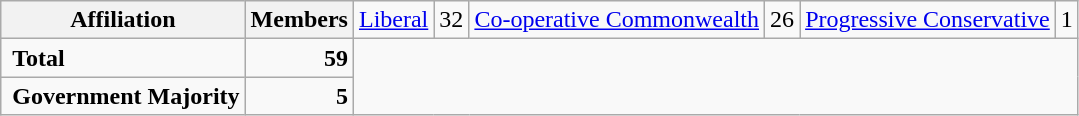<table class="wikitable">
<tr>
<th colspan="2">Affiliation</th>
<th>Members<br></th>
<td><a href='#'>Liberal</a></td>
<td align="right">32<br></td>
<td><a href='#'>Co-operative Commonwealth</a></td>
<td align="right">26<br></td>
<td><a href='#'>Progressive Conservative</a></td>
<td align="right">1</td>
</tr>
<tr>
<td colspan="2" rowspan="1"> <strong>Total</strong><br></td>
<td align="right"><strong>59</strong></td>
</tr>
<tr>
<td colspan="2" rowspan="1"> <strong>Government Majority</strong><br></td>
<td align="right"><strong>5</strong></td>
</tr>
</table>
